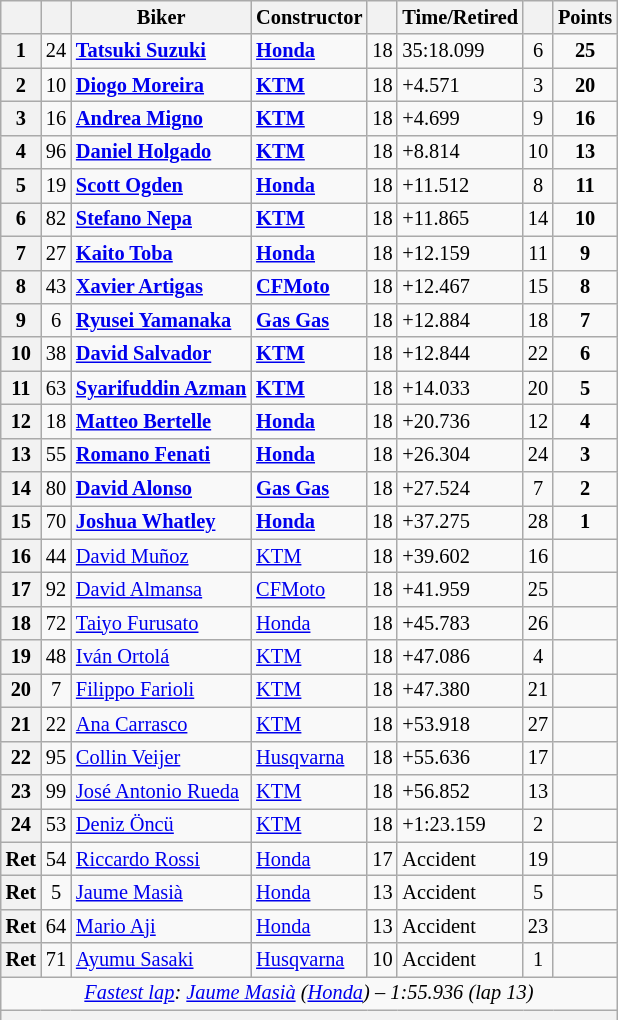<table class="wikitable sortable" style="font-size: 85%;">
<tr>
<th scope="col"></th>
<th scope="col"></th>
<th scope="col">Biker</th>
<th scope="col">Constructor</th>
<th scope="col" class="unsortable"></th>
<th scope="col" class="unsortable">Time/Retired</th>
<th scope="col"></th>
<th scope="col">Points</th>
</tr>
<tr>
<th scope="row">1</th>
<td align="center">24</td>
<td> <strong><a href='#'>Tatsuki Suzuki</a></strong></td>
<td><strong><a href='#'>Honda</a></strong></td>
<td>18</td>
<td>35:18.099</td>
<td align="center">6</td>
<td align="center"><strong>25</strong></td>
</tr>
<tr>
<th scope="row">2</th>
<td align="center">10</td>
<td> <strong><a href='#'>Diogo Moreira</a></strong></td>
<td><strong><a href='#'>KTM</a></strong></td>
<td>18</td>
<td>+4.571</td>
<td align="center">3</td>
<td align="center"><strong>20</strong></td>
</tr>
<tr>
<th scope="row">3</th>
<td align="center">16</td>
<td> <strong><a href='#'>Andrea Migno</a></strong></td>
<td><strong><a href='#'>KTM</a></strong></td>
<td>18</td>
<td>+4.699</td>
<td align="center">9</td>
<td align="center"><strong>16</strong></td>
</tr>
<tr>
<th scope="row">4</th>
<td align="center">96</td>
<td> <strong><a href='#'>Daniel Holgado</a></strong></td>
<td><strong><a href='#'>KTM</a></strong></td>
<td>18</td>
<td>+8.814</td>
<td align="center">10</td>
<td align="center"><strong>13</strong></td>
</tr>
<tr>
<th scope="row">5</th>
<td align="center">19</td>
<td> <strong><a href='#'>Scott Ogden</a></strong></td>
<td><strong><a href='#'>Honda</a></strong></td>
<td>18</td>
<td>+11.512</td>
<td align="center">8</td>
<td align="center"><strong>11</strong></td>
</tr>
<tr>
<th scope="row">6</th>
<td align="center">82</td>
<td> <strong><a href='#'>Stefano Nepa</a></strong></td>
<td><strong><a href='#'>KTM</a></strong></td>
<td>18</td>
<td>+11.865</td>
<td align="center">14</td>
<td align="center"><strong>10</strong></td>
</tr>
<tr>
<th scope="row">7</th>
<td align="center">27</td>
<td> <strong><a href='#'>Kaito Toba</a></strong></td>
<td><strong><a href='#'>Honda</a></strong></td>
<td>18</td>
<td>+12.159</td>
<td align="center">11</td>
<td align="center"><strong>9</strong></td>
</tr>
<tr>
<th scope="row">8</th>
<td align="center">43</td>
<td> <strong><a href='#'>Xavier Artigas</a></strong></td>
<td><strong><a href='#'>CFMoto</a></strong></td>
<td>18</td>
<td>+12.467</td>
<td align="center">15</td>
<td align="center"><strong>8</strong></td>
</tr>
<tr>
<th scope="row">9</th>
<td align="center">6</td>
<td> <strong><a href='#'>Ryusei Yamanaka</a></strong></td>
<td><strong><a href='#'>Gas Gas</a></strong></td>
<td>18</td>
<td>+12.884</td>
<td align="center">18</td>
<td align="center"><strong>7</strong></td>
</tr>
<tr>
<th scope="row">10</th>
<td align="center">38</td>
<td> <strong><a href='#'>David Salvador</a></strong></td>
<td><strong><a href='#'>KTM</a></strong></td>
<td>18</td>
<td>+12.844</td>
<td align="center">22</td>
<td align="center"><strong>6</strong></td>
</tr>
<tr>
<th scope="row">11</th>
<td align="center">63</td>
<td> <strong><a href='#'>Syarifuddin Azman</a></strong></td>
<td><strong><a href='#'>KTM</a></strong></td>
<td>18</td>
<td>+14.033</td>
<td align="center">20</td>
<td align="center"><strong>5</strong></td>
</tr>
<tr>
<th scope="row">12</th>
<td align="center">18</td>
<td> <strong><a href='#'>Matteo Bertelle</a></strong></td>
<td><strong><a href='#'>Honda</a></strong></td>
<td>18</td>
<td>+20.736</td>
<td align="center">12</td>
<td align="center"><strong>4</strong></td>
</tr>
<tr>
<th scope="row">13</th>
<td align="center">55</td>
<td> <strong><a href='#'>Romano Fenati</a></strong></td>
<td><strong><a href='#'>Honda</a></strong></td>
<td>18</td>
<td>+26.304</td>
<td align="center">24</td>
<td align="center"><strong>3</strong></td>
</tr>
<tr>
<th scope="row">14</th>
<td align="center">80</td>
<td> <strong><a href='#'>David Alonso</a></strong></td>
<td><strong><a href='#'>Gas Gas</a></strong></td>
<td>18</td>
<td>+27.524</td>
<td align="center">7</td>
<td align="center"><strong>2</strong></td>
</tr>
<tr>
<th scope="row">15</th>
<td align="center">70</td>
<td> <strong><a href='#'>Joshua Whatley</a></strong></td>
<td><strong><a href='#'>Honda</a></strong></td>
<td>18</td>
<td>+37.275</td>
<td align="center">28</td>
<td align="center"><strong>1</strong></td>
</tr>
<tr>
<th scope="row">16</th>
<td align="center">44</td>
<td> <a href='#'>David Muñoz</a></td>
<td><a href='#'>KTM</a></td>
<td>18</td>
<td>+39.602</td>
<td align="center">16</td>
<td></td>
</tr>
<tr>
<th scope="row">17</th>
<td align="center">92</td>
<td> <a href='#'>David Almansa</a></td>
<td><a href='#'>CFMoto</a></td>
<td>18</td>
<td>+41.959</td>
<td align="center">25</td>
<td></td>
</tr>
<tr>
<th scope="row">18</th>
<td align="center">72</td>
<td> <a href='#'>Taiyo Furusato</a></td>
<td><a href='#'>Honda</a></td>
<td>18</td>
<td>+45.783</td>
<td align="center">26</td>
<td></td>
</tr>
<tr>
<th scope="row">19</th>
<td align="center">48</td>
<td> <a href='#'>Iván Ortolá</a></td>
<td><a href='#'>KTM</a></td>
<td>18</td>
<td>+47.086</td>
<td align="center">4</td>
<td></td>
</tr>
<tr>
<th scope="row">20</th>
<td align="center">7</td>
<td> <a href='#'>Filippo Farioli</a></td>
<td><a href='#'>KTM</a></td>
<td>18</td>
<td>+47.380</td>
<td align="center">21</td>
<td></td>
</tr>
<tr>
<th scope="row">21</th>
<td align="center">22</td>
<td> <a href='#'>Ana Carrasco</a></td>
<td><a href='#'>KTM</a></td>
<td>18</td>
<td>+53.918</td>
<td align="center">27</td>
<td></td>
</tr>
<tr>
<th scope="row">22</th>
<td align="center">95</td>
<td> <a href='#'>Collin Veijer</a></td>
<td><a href='#'>Husqvarna</a></td>
<td>18</td>
<td>+55.636</td>
<td align="center">17</td>
<td></td>
</tr>
<tr>
<th scope="row">23</th>
<td align="center">99</td>
<td> <a href='#'>José Antonio Rueda</a></td>
<td><a href='#'>KTM</a></td>
<td>18</td>
<td>+56.852</td>
<td align="center">13</td>
<td></td>
</tr>
<tr>
<th scope="row">24</th>
<td align="center">53</td>
<td> <a href='#'>Deniz Öncü</a></td>
<td><a href='#'>KTM</a></td>
<td>18</td>
<td>+1:23.159</td>
<td align="center">2</td>
<td></td>
</tr>
<tr>
<th scope="row">Ret</th>
<td align="center">54</td>
<td> <a href='#'>Riccardo Rossi</a></td>
<td><a href='#'>Honda</a></td>
<td>17</td>
<td>Accident</td>
<td align="center">19</td>
<td></td>
</tr>
<tr>
<th scope="row">Ret</th>
<td align="center">5</td>
<td> <a href='#'>Jaume Masià</a></td>
<td><a href='#'>Honda</a></td>
<td>13</td>
<td>Accident</td>
<td align="center">5</td>
<td></td>
</tr>
<tr>
<th scope="row">Ret</th>
<td align="center">64</td>
<td> <a href='#'>Mario Aji</a></td>
<td><a href='#'>Honda</a></td>
<td>13</td>
<td>Accident</td>
<td align="center">23</td>
<td></td>
</tr>
<tr>
<th scope="row">Ret</th>
<td align="center">71</td>
<td> <a href='#'>Ayumu Sasaki</a></td>
<td><a href='#'>Husqvarna</a></td>
<td>10</td>
<td>Accident</td>
<td align="center">1</td>
<td></td>
</tr>
<tr class="sortbottom">
<td colspan="8" style="text-align:center"><em><a href='#'>Fastest lap</a>:  <a href='#'>Jaume Masià</a> (<a href='#'>Honda</a>) – 1:55.936 (lap 13)</em></td>
</tr>
<tr>
<th colspan=8></th>
</tr>
</table>
